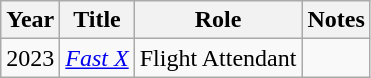<table class="wikitable sortable">
<tr>
<th>Year</th>
<th>Title</th>
<th>Role</th>
<th>Notes</th>
</tr>
<tr>
<td>2023</td>
<td><em><a href='#'>Fast X</a></em></td>
<td>Flight Attendant</td>
<td></td>
</tr>
</table>
